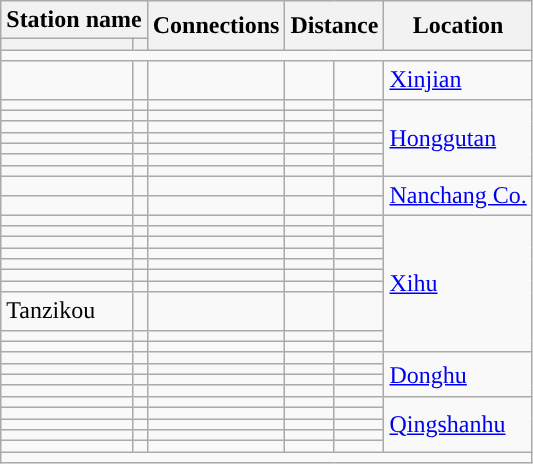<table class="wikitable">
<tr>
<th colspan="2">Station name</th>
<th rowspan="2">Connections</th>
<th colspan="2" rowspan="2">Distance<br></th>
<th rowspan="2">Location</th>
</tr>
<tr>
<th></th>
<th></th>
</tr>
<tr style="background:#">
<td colspan="6"></td>
</tr>
<tr>
<td></td>
<td></td>
<td></td>
<td></td>
<td></td>
<td><a href='#'>Xinjian</a></td>
</tr>
<tr>
<td></td>
<td></td>
<td></td>
<td></td>
<td></td>
<td rowspan="7"><a href='#'>Honggutan</a></td>
</tr>
<tr>
<td></td>
<td></td>
<td></td>
<td></td>
<td></td>
</tr>
<tr>
<td></td>
<td></td>
<td></td>
<td></td>
<td></td>
</tr>
<tr>
<td></td>
<td></td>
<td></td>
<td></td>
<td></td>
</tr>
<tr>
<td></td>
<td></td>
<td></td>
<td></td>
<td></td>
</tr>
<tr>
<td></td>
<td></td>
<td></td>
<td></td>
<td></td>
</tr>
<tr>
<td></td>
<td></td>
<td></td>
<td></td>
<td></td>
</tr>
<tr>
<td></td>
<td></td>
<td></td>
<td></td>
<td></td>
<td rowspan="2"><a href='#'>Nanchang Co.</a></td>
</tr>
<tr>
<td></td>
<td></td>
<td></td>
<td></td>
<td></td>
</tr>
<tr>
<td></td>
<td></td>
<td></td>
<td></td>
<td></td>
<td rowspan="10"><a href='#'>Xihu</a></td>
</tr>
<tr>
<td></td>
<td></td>
<td></td>
<td></td>
<td></td>
</tr>
<tr>
<td></td>
<td></td>
<td></td>
<td></td>
<td></td>
</tr>
<tr>
<td></td>
<td></td>
<td></td>
<td></td>
<td></td>
</tr>
<tr>
<td></td>
<td></td>
<td></td>
<td></td>
<td></td>
</tr>
<tr>
<td></td>
<td></td>
<td></td>
<td></td>
<td></td>
</tr>
<tr>
<td></td>
<td></td>
<td></td>
<td></td>
<td></td>
</tr>
<tr>
<td>Tanzikou</td>
<td></td>
<td></td>
<td></td>
<td></td>
</tr>
<tr>
<td></td>
<td></td>
<td></td>
<td></td>
<td></td>
</tr>
<tr>
<td></td>
<td></td>
<td></td>
<td></td>
<td></td>
</tr>
<tr>
<td></td>
<td></td>
<td></td>
<td></td>
<td></td>
<td rowspan="4"><a href='#'>Donghu</a></td>
</tr>
<tr>
<td></td>
<td></td>
<td></td>
<td></td>
<td></td>
</tr>
<tr>
<td></td>
<td></td>
<td></td>
<td></td>
<td></td>
</tr>
<tr>
<td></td>
<td></td>
<td></td>
<td></td>
<td></td>
</tr>
<tr>
<td></td>
<td></td>
<td></td>
<td></td>
<td></td>
<td rowspan="5"><a href='#'>Qingshanhu</a></td>
</tr>
<tr>
<td></td>
<td></td>
<td></td>
<td></td>
<td></td>
</tr>
<tr>
<td></td>
<td></td>
<td></td>
<td></td>
<td></td>
</tr>
<tr>
<td></td>
<td></td>
<td></td>
<td></td>
<td></td>
</tr>
<tr>
<td></td>
<td></td>
<td></td>
<td></td>
<td></td>
</tr>
<tr style="background:#">
<td colspan="6"></td>
</tr>
</table>
